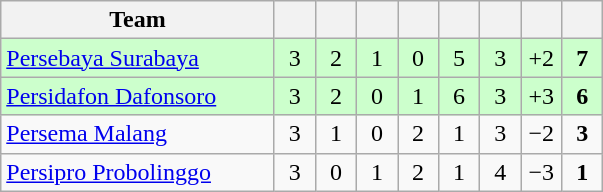<table class="wikitable" style="text-align:center">
<tr>
<th style="width:175px;">Team</th>
<th width="20"></th>
<th width="20"></th>
<th width="20"></th>
<th width="20"></th>
<th width="20"></th>
<th width="20"></th>
<th width="20"></th>
<th width="20"></th>
</tr>
<tr style="background:#cfc;">
<td align=left><a href='#'>Persebaya Surabaya</a></td>
<td>3</td>
<td>2</td>
<td>1</td>
<td>0</td>
<td>5</td>
<td>3</td>
<td>+2</td>
<td><strong>7</strong></td>
</tr>
<tr style="background:#cfc;">
<td align=left><a href='#'>Persidafon Dafonsoro</a></td>
<td>3</td>
<td>2</td>
<td>0</td>
<td>1</td>
<td>6</td>
<td>3</td>
<td>+3</td>
<td><strong>6</strong></td>
</tr>
<tr>
<td align=left><a href='#'>Persema Malang</a></td>
<td>3</td>
<td>1</td>
<td>0</td>
<td>2</td>
<td>1</td>
<td>3</td>
<td>−2</td>
<td><strong>3</strong></td>
</tr>
<tr>
<td align=left><a href='#'>Persipro Probolinggo</a></td>
<td>3</td>
<td>0</td>
<td>1</td>
<td>2</td>
<td>1</td>
<td>4</td>
<td>−3</td>
<td><strong>1</strong></td>
</tr>
</table>
